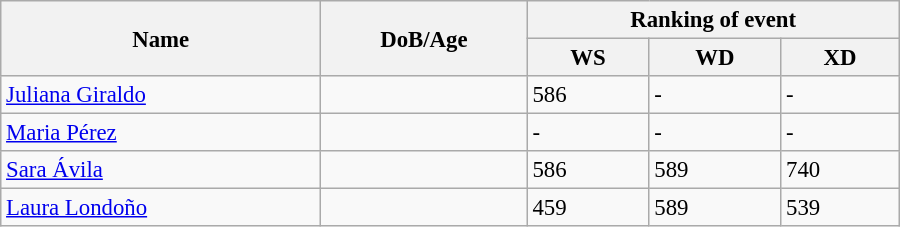<table class="wikitable" style="width:600px; font-size:95%;">
<tr>
<th rowspan="2" align="left">Name</th>
<th rowspan="2" align="left">DoB/Age</th>
<th colspan="3" align="center">Ranking of event</th>
</tr>
<tr>
<th align="center">WS</th>
<th>WD</th>
<th align="center">XD</th>
</tr>
<tr>
<td><a href='#'>Juliana Giraldo</a></td>
<td></td>
<td>586</td>
<td>-</td>
<td>-</td>
</tr>
<tr>
<td><a href='#'>Maria Pérez</a></td>
<td></td>
<td>-</td>
<td>-</td>
<td>-</td>
</tr>
<tr>
<td><a href='#'>Sara Ávila</a></td>
<td></td>
<td>586</td>
<td>589</td>
<td>740</td>
</tr>
<tr>
<td><a href='#'>Laura Londoño</a></td>
<td></td>
<td>459</td>
<td>589</td>
<td>539</td>
</tr>
</table>
